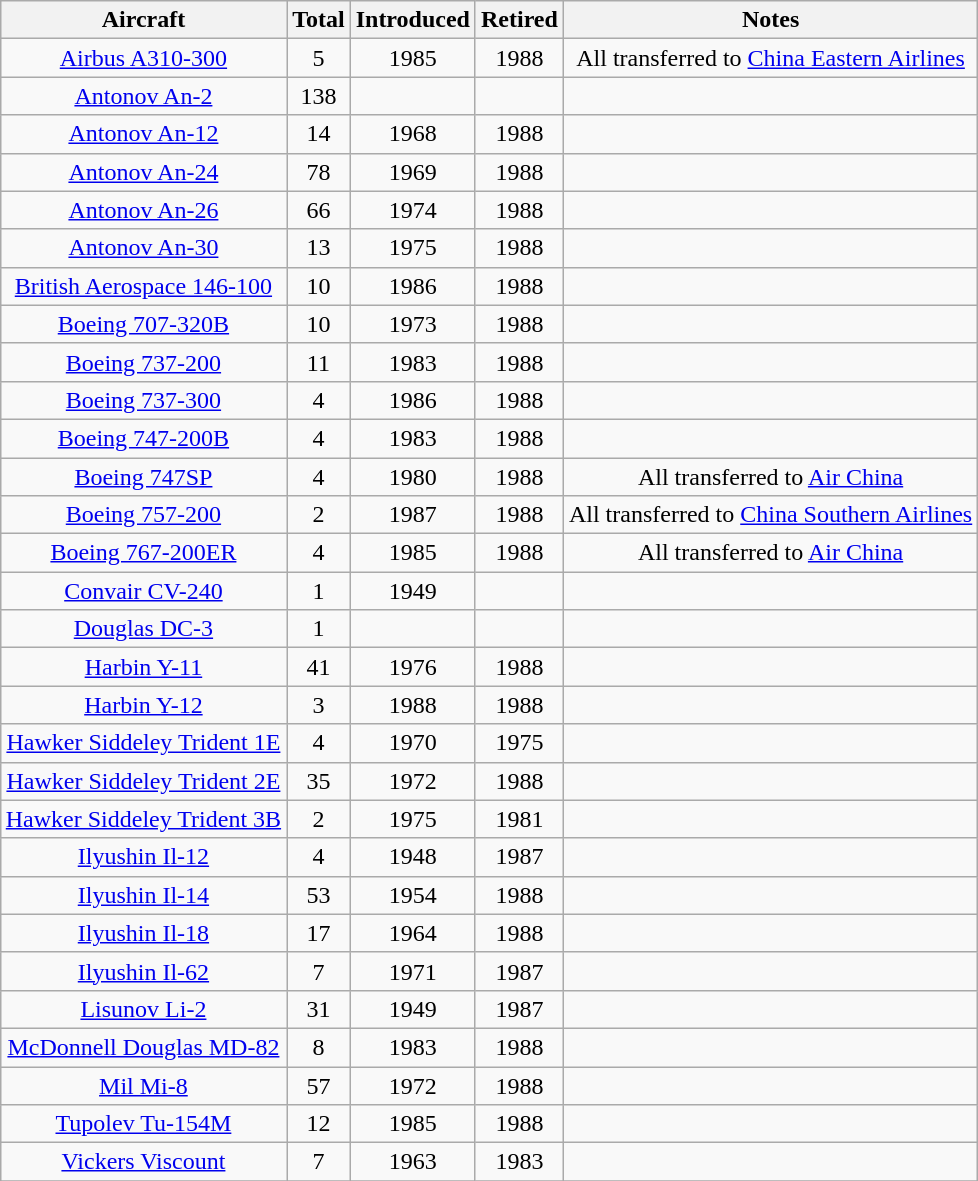<table class="wikitable" style="margin:0.5em auto; text-align:center">
<tr>
<th>Aircraft</th>
<th>Total</th>
<th>Introduced</th>
<th>Retired</th>
<th>Notes</th>
</tr>
<tr>
<td><a href='#'>Airbus A310-300</a></td>
<td>5</td>
<td>1985</td>
<td>1988</td>
<td>All transferred to <a href='#'>China Eastern Airlines</a></td>
</tr>
<tr>
<td><a href='#'>Antonov An-2</a></td>
<td>138</td>
<td></td>
<td></td>
<td></td>
</tr>
<tr>
<td><a href='#'>Antonov An-12</a></td>
<td>14</td>
<td>1968</td>
<td>1988</td>
<td></td>
</tr>
<tr>
<td><a href='#'>Antonov An-24</a></td>
<td>78</td>
<td>1969</td>
<td>1988</td>
<td></td>
</tr>
<tr>
<td><a href='#'>Antonov An-26</a></td>
<td>66</td>
<td>1974</td>
<td>1988</td>
<td></td>
</tr>
<tr>
<td><a href='#'>Antonov An-30</a></td>
<td>13</td>
<td>1975</td>
<td>1988</td>
<td></td>
</tr>
<tr>
<td><a href='#'>British Aerospace 146-100</a></td>
<td>10</td>
<td>1986</td>
<td>1988</td>
<td></td>
</tr>
<tr>
<td><a href='#'>Boeing 707-320B</a></td>
<td>10</td>
<td>1973</td>
<td>1988</td>
<td></td>
</tr>
<tr>
<td><a href='#'>Boeing 737-200</a></td>
<td>11</td>
<td>1983</td>
<td>1988</td>
<td></td>
</tr>
<tr>
<td><a href='#'>Boeing 737-300</a></td>
<td>4</td>
<td>1986</td>
<td>1988</td>
<td></td>
</tr>
<tr>
<td><a href='#'>Boeing 747-200B</a></td>
<td>4</td>
<td>1983</td>
<td>1988</td>
<td></td>
</tr>
<tr>
<td><a href='#'>Boeing 747SP</a></td>
<td>4</td>
<td>1980</td>
<td>1988</td>
<td>All transferred to <a href='#'>Air China</a></td>
</tr>
<tr>
<td><a href='#'>Boeing 757-200</a></td>
<td>2</td>
<td>1987</td>
<td>1988</td>
<td>All transferred to <a href='#'>China Southern Airlines</a></td>
</tr>
<tr>
<td><a href='#'>Boeing 767-200ER</a></td>
<td>4</td>
<td>1985</td>
<td>1988</td>
<td>All transferred to <a href='#'>Air China</a></td>
</tr>
<tr>
<td><a href='#'>Convair CV-240</a></td>
<td>1</td>
<td>1949</td>
<td></td>
<td></td>
</tr>
<tr>
<td><a href='#'>Douglas DC-3</a></td>
<td>1</td>
<td></td>
<td></td>
<td></td>
</tr>
<tr>
<td><a href='#'>Harbin Y-11</a></td>
<td>41</td>
<td>1976</td>
<td>1988</td>
<td></td>
</tr>
<tr>
<td><a href='#'>Harbin Y-12</a></td>
<td>3</td>
<td>1988</td>
<td>1988</td>
<td></td>
</tr>
<tr>
<td><a href='#'>Hawker Siddeley Trident 1E</a></td>
<td>4</td>
<td>1970</td>
<td>1975</td>
<td></td>
</tr>
<tr>
<td><a href='#'>Hawker Siddeley Trident 2E</a></td>
<td>35</td>
<td>1972</td>
<td>1988</td>
<td></td>
</tr>
<tr>
<td><a href='#'>Hawker Siddeley Trident 3B</a></td>
<td>2</td>
<td>1975</td>
<td>1981</td>
<td></td>
</tr>
<tr>
<td><a href='#'>Ilyushin Il-12</a></td>
<td>4</td>
<td>1948</td>
<td>1987</td>
<td></td>
</tr>
<tr>
<td><a href='#'>Ilyushin Il-14</a></td>
<td>53</td>
<td>1954</td>
<td>1988</td>
<td></td>
</tr>
<tr>
<td><a href='#'>Ilyushin Il-18</a></td>
<td>17</td>
<td>1964</td>
<td>1988</td>
<td></td>
</tr>
<tr>
<td><a href='#'>Ilyushin Il-62</a></td>
<td>7</td>
<td>1971</td>
<td>1987</td>
<td></td>
</tr>
<tr>
<td><a href='#'>Lisunov Li-2</a></td>
<td>31</td>
<td>1949</td>
<td>1987</td>
<td></td>
</tr>
<tr>
<td><a href='#'>McDonnell Douglas MD-82</a></td>
<td>8</td>
<td>1983</td>
<td>1988</td>
<td></td>
</tr>
<tr>
<td><a href='#'>Mil Mi-8</a></td>
<td>57</td>
<td>1972</td>
<td>1988</td>
<td></td>
</tr>
<tr>
<td><a href='#'>Tupolev Tu-154M</a></td>
<td>12</td>
<td>1985</td>
<td>1988</td>
<td></td>
</tr>
<tr>
<td><a href='#'>Vickers Viscount</a></td>
<td>7</td>
<td>1963</td>
<td>1983</td>
<td></td>
</tr>
<tr>
</tr>
</table>
